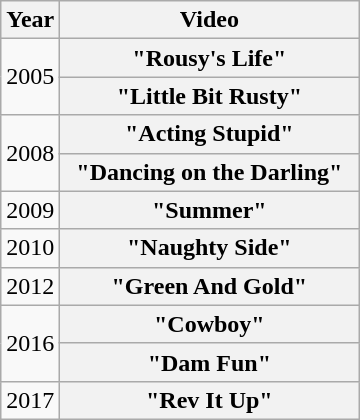<table class="wikitable plainrowheaders">
<tr>
<th>Year</th>
<th style="width:12em;">Video</th>
</tr>
<tr>
<td rowspan="2">2005</td>
<th scope="row">"Rousy's Life"</th>
</tr>
<tr>
<th scope="row">"Little Bit Rusty"</th>
</tr>
<tr>
<td rowspan="2">2008</td>
<th scope="row">"Acting Stupid"</th>
</tr>
<tr>
<th scope="row">"Dancing on the Darling"</th>
</tr>
<tr>
<td>2009</td>
<th scope="row">"Summer"</th>
</tr>
<tr>
<td>2010</td>
<th scope="row">"Naughty Side"</th>
</tr>
<tr>
<td>2012</td>
<th scope="row">"Green And Gold"</th>
</tr>
<tr>
<td rowspan="2">2016</td>
<th scope="row">"Cowboy"</th>
</tr>
<tr>
<th scope="row">"Dam Fun"</th>
</tr>
<tr>
<td>2017</td>
<th scope="row">"Rev It Up"</th>
</tr>
</table>
